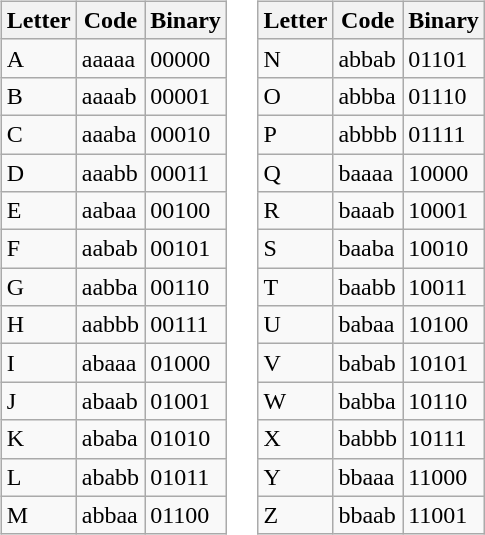<table>
<tr>
<td><br><table class="wikitable">
<tr>
<th>Letter</th>
<th>Code</th>
<th>Binary</th>
</tr>
<tr>
<td>A</td>
<td>aaaaa</td>
<td>00000</td>
</tr>
<tr>
<td>B</td>
<td>aaaab</td>
<td>00001</td>
</tr>
<tr>
<td>C</td>
<td>aaaba</td>
<td>00010</td>
</tr>
<tr>
<td>D</td>
<td>aaabb</td>
<td>00011</td>
</tr>
<tr>
<td>E</td>
<td>aabaa</td>
<td>00100</td>
</tr>
<tr>
<td>F</td>
<td>aabab</td>
<td>00101</td>
</tr>
<tr>
<td>G</td>
<td>aabba</td>
<td>00110</td>
</tr>
<tr>
<td>H</td>
<td>aabbb</td>
<td>00111</td>
</tr>
<tr>
<td>I</td>
<td>abaaa</td>
<td>01000</td>
</tr>
<tr>
<td>J</td>
<td>abaab</td>
<td>01001</td>
</tr>
<tr>
<td>K</td>
<td>ababa</td>
<td>01010</td>
</tr>
<tr>
<td>L</td>
<td>ababb</td>
<td>01011</td>
</tr>
<tr>
<td>M</td>
<td>abbaa</td>
<td>01100</td>
</tr>
</table>
</td>
<td><br><table class="wikitable">
<tr>
<th>Letter</th>
<th>Code</th>
<th>Binary</th>
</tr>
<tr>
<td>N</td>
<td>abbab</td>
<td>01101</td>
</tr>
<tr>
<td>O</td>
<td>abbba</td>
<td>01110</td>
</tr>
<tr>
<td>P</td>
<td>abbbb</td>
<td>01111</td>
</tr>
<tr>
<td>Q</td>
<td>baaaa</td>
<td>10000</td>
</tr>
<tr>
<td>R</td>
<td>baaab</td>
<td>10001</td>
</tr>
<tr>
<td>S</td>
<td>baaba</td>
<td>10010</td>
</tr>
<tr>
<td>T</td>
<td>baabb</td>
<td>10011</td>
</tr>
<tr>
<td>U</td>
<td>babaa</td>
<td>10100</td>
</tr>
<tr>
<td>V</td>
<td>babab</td>
<td>10101</td>
</tr>
<tr>
<td>W</td>
<td>babba</td>
<td>10110</td>
</tr>
<tr>
<td>X</td>
<td>babbb</td>
<td>10111</td>
</tr>
<tr>
<td>Y</td>
<td>bbaaa</td>
<td>11000</td>
</tr>
<tr>
<td>Z</td>
<td>bbaab</td>
<td>11001</td>
</tr>
</table>
</td>
</tr>
</table>
